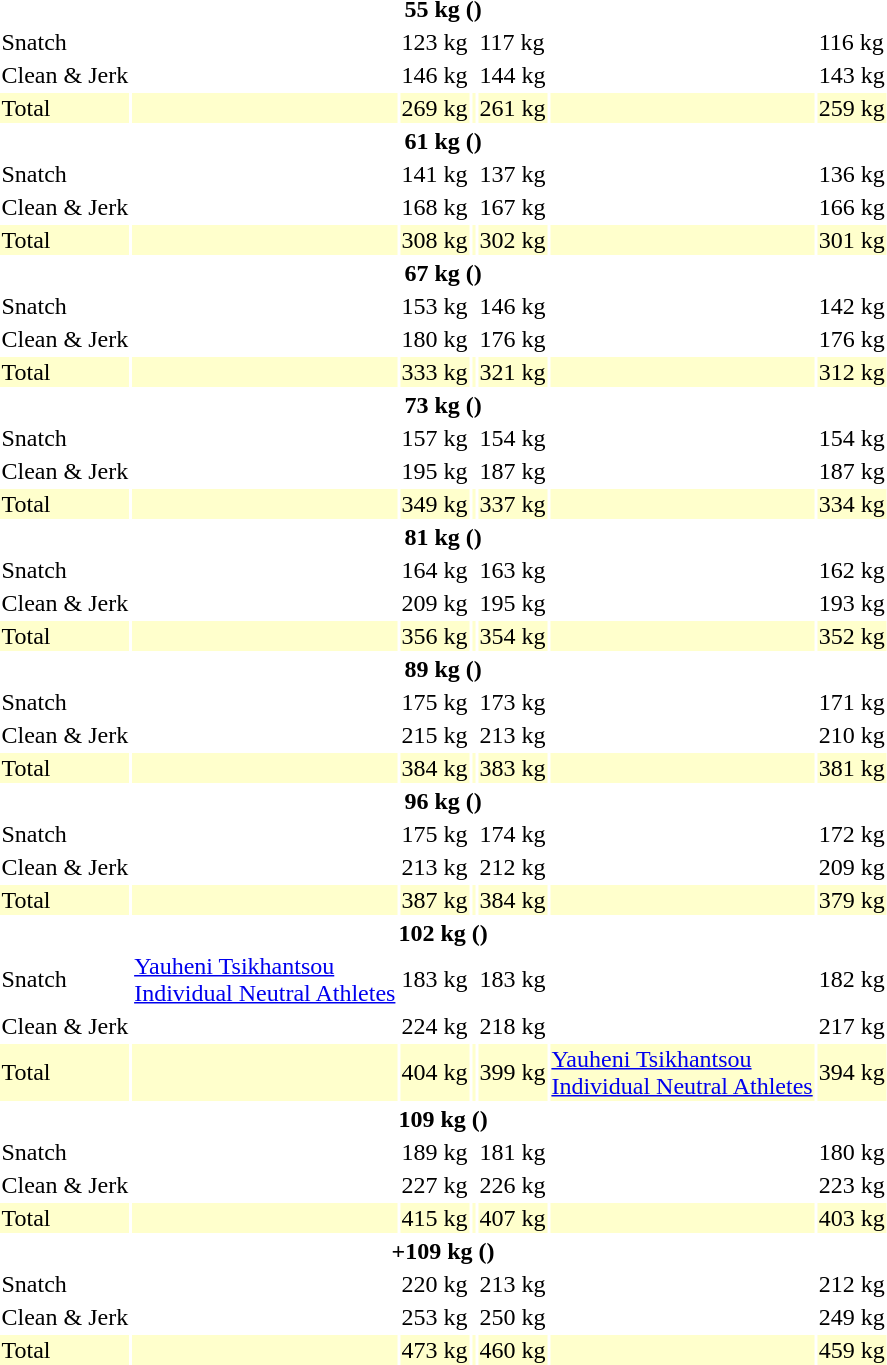<table>
<tr>
<th colspan=7>55 kg ()</th>
</tr>
<tr>
<td>Snatch</td>
<td></td>
<td>123 kg</td>
<td></td>
<td>117 kg</td>
<td></td>
<td>116 kg</td>
</tr>
<tr>
<td>Clean & Jerk</td>
<td></td>
<td>146 kg</td>
<td></td>
<td>144 kg</td>
<td></td>
<td>143 kg</td>
</tr>
<tr bgcolor=ffffcc>
<td>Total</td>
<td></td>
<td>269 kg</td>
<td></td>
<td>261 kg</td>
<td></td>
<td>259 kg</td>
</tr>
<tr>
<th colspan=7>61 kg ()</th>
</tr>
<tr>
<td>Snatch</td>
<td></td>
<td>141 kg</td>
<td></td>
<td>137 kg</td>
<td></td>
<td>136 kg</td>
</tr>
<tr>
<td>Clean & Jerk</td>
<td></td>
<td>168 kg</td>
<td></td>
<td>167 kg</td>
<td></td>
<td>166 kg</td>
</tr>
<tr bgcolor=ffffcc>
<td>Total</td>
<td></td>
<td>308 kg</td>
<td></td>
<td>302 kg</td>
<td></td>
<td>301 kg</td>
</tr>
<tr>
<th colspan=7>67 kg ()</th>
</tr>
<tr>
<td>Snatch</td>
<td></td>
<td>153 kg</td>
<td></td>
<td>146 kg</td>
<td></td>
<td>142 kg</td>
</tr>
<tr>
<td>Clean & Jerk</td>
<td></td>
<td>180 kg</td>
<td></td>
<td>176 kg</td>
<td></td>
<td>176 kg</td>
</tr>
<tr bgcolor=ffffcc>
<td>Total</td>
<td></td>
<td>333 kg</td>
<td></td>
<td>321 kg</td>
<td></td>
<td>312 kg</td>
</tr>
<tr>
<th colspan=7>73 kg ()</th>
</tr>
<tr>
<td>Snatch</td>
<td></td>
<td>157 kg</td>
<td></td>
<td>154 kg</td>
<td></td>
<td>154 kg</td>
</tr>
<tr>
<td>Clean & Jerk</td>
<td></td>
<td>195 kg</td>
<td></td>
<td>187 kg</td>
<td></td>
<td>187 kg</td>
</tr>
<tr bgcolor=ffffcc>
<td>Total</td>
<td></td>
<td>349 kg</td>
<td></td>
<td>337 kg</td>
<td></td>
<td>334 kg</td>
</tr>
<tr>
<th colspan=7>81 kg ()</th>
</tr>
<tr>
<td>Snatch</td>
<td></td>
<td>164 kg</td>
<td></td>
<td>163 kg</td>
<td></td>
<td>162 kg</td>
</tr>
<tr>
<td>Clean & Jerk</td>
<td></td>
<td>209 kg<br></td>
<td></td>
<td>195 kg</td>
<td></td>
<td>193 kg</td>
</tr>
<tr bgcolor=ffffcc>
<td>Total</td>
<td></td>
<td>356 kg</td>
<td></td>
<td>354 kg</td>
<td></td>
<td>352 kg</td>
</tr>
<tr>
<th colspan=7>89 kg ()</th>
</tr>
<tr>
<td>Snatch</td>
<td></td>
<td>175 kg</td>
<td></td>
<td>173 kg</td>
<td></td>
<td>171 kg</td>
</tr>
<tr>
<td>Clean & Jerk</td>
<td></td>
<td>215 kg</td>
<td></td>
<td>213 kg</td>
<td></td>
<td>210 kg</td>
</tr>
<tr bgcolor=ffffcc>
<td>Total</td>
<td></td>
<td>384 kg</td>
<td></td>
<td>383 kg</td>
<td></td>
<td>381 kg</td>
</tr>
<tr>
<th colspan=7>96 kg ()</th>
</tr>
<tr>
<td>Snatch</td>
<td></td>
<td>175 kg</td>
<td></td>
<td>174 kg</td>
<td></td>
<td>172 kg</td>
</tr>
<tr>
<td>Clean & Jerk</td>
<td></td>
<td>213 kg</td>
<td></td>
<td>212 kg</td>
<td></td>
<td>209 kg</td>
</tr>
<tr bgcolor=ffffcc>
<td>Total</td>
<td></td>
<td>387 kg</td>
<td></td>
<td>384 kg</td>
<td></td>
<td>379 kg</td>
</tr>
<tr>
<th colspan=7>102 kg ()</th>
</tr>
<tr>
<td>Snatch</td>
<td><a href='#'>Yauheni Tsikhantsou</a><br><a href='#'>Individual Neutral Athletes</a></td>
<td>183 kg</td>
<td></td>
<td>183 kg</td>
<td></td>
<td>182 kg</td>
</tr>
<tr>
<td>Clean & Jerk</td>
<td></td>
<td>224 kg</td>
<td></td>
<td>218 kg</td>
<td></td>
<td>217 kg</td>
</tr>
<tr bgcolor=ffffcc>
<td>Total</td>
<td></td>
<td>404 kg</td>
<td></td>
<td>399 kg</td>
<td><a href='#'>Yauheni Tsikhantsou</a><br><a href='#'>Individual Neutral Athletes</a></td>
<td>394 kg</td>
</tr>
<tr>
<th colspan=7>109 kg ()</th>
</tr>
<tr>
<td>Snatch</td>
<td></td>
<td>189 kg</td>
<td></td>
<td>181 kg</td>
<td></td>
<td>180 kg</td>
</tr>
<tr>
<td>Clean & Jerk</td>
<td></td>
<td>227 kg</td>
<td></td>
<td>226 kg</td>
<td></td>
<td>223 kg</td>
</tr>
<tr bgcolor=ffffcc>
<td>Total</td>
<td></td>
<td>415 kg</td>
<td></td>
<td>407 kg</td>
<td></td>
<td>403 kg</td>
</tr>
<tr>
<th colspan=7>+109 kg ()</th>
</tr>
<tr>
<td>Snatch</td>
<td></td>
<td>220 kg</td>
<td></td>
<td>213 kg</td>
<td></td>
<td>212 kg</td>
</tr>
<tr>
<td>Clean & Jerk</td>
<td></td>
<td>253 kg</td>
<td></td>
<td>250 kg</td>
<td></td>
<td>249 kg</td>
</tr>
<tr bgcolor=ffffcc>
<td>Total</td>
<td></td>
<td>473 kg</td>
<td></td>
<td>460 kg</td>
<td></td>
<td>459 kg</td>
</tr>
</table>
